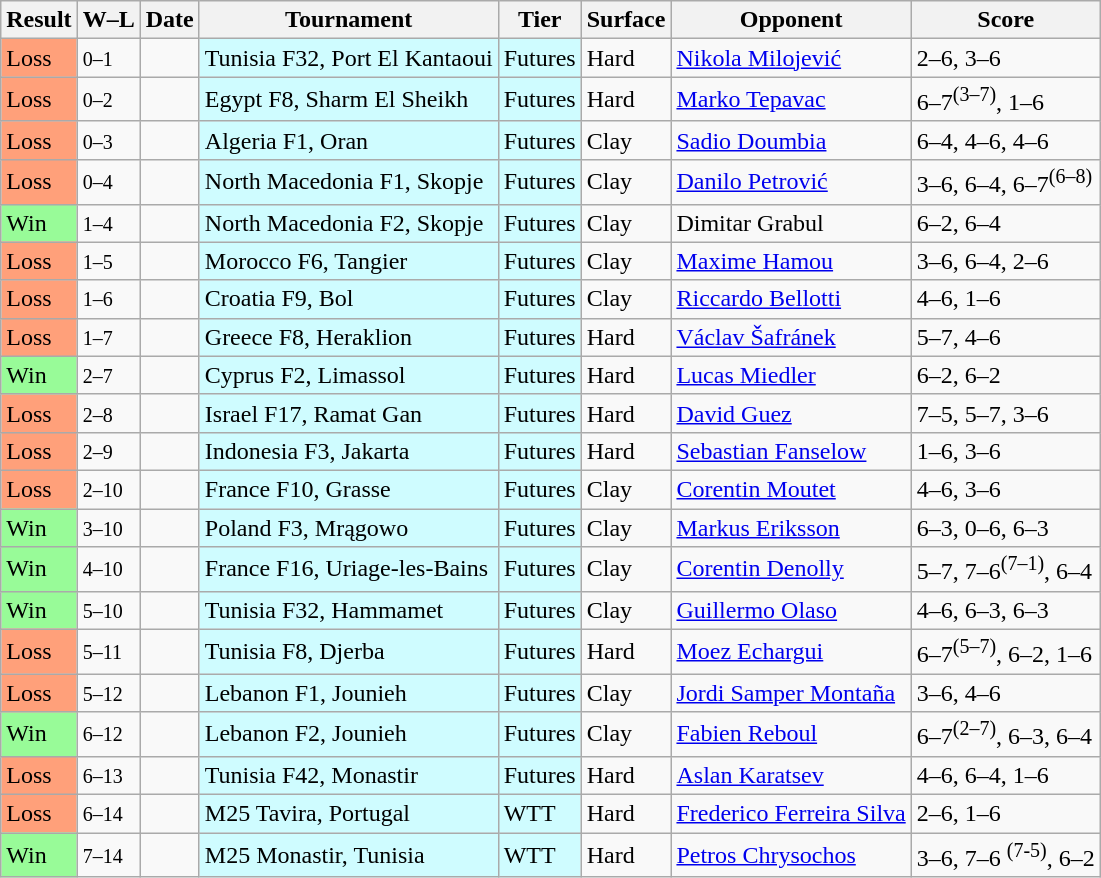<table class="sortable wikitable nowrap">
<tr>
<th>Result</th>
<th class="unsortable">W–L</th>
<th>Date</th>
<th>Tournament</th>
<th>Tier</th>
<th>Surface</th>
<th>Opponent</th>
<th class="unsortable">Score</th>
</tr>
<tr>
<td bgcolor=FFA07A>Loss</td>
<td><small>0–1</small></td>
<td></td>
<td style="background:#cffcff;">Tunisia F32, Port El Kantaoui</td>
<td style="background:#cffcff;">Futures</td>
<td>Hard</td>
<td> <a href='#'>Nikola Milojević</a></td>
<td>2–6, 3–6</td>
</tr>
<tr>
<td bgcolor=FFA07A>Loss</td>
<td><small>0–2</small></td>
<td></td>
<td style="background:#cffcff;">Egypt F8, Sharm El Sheikh</td>
<td style="background:#cffcff;">Futures</td>
<td>Hard</td>
<td> <a href='#'>Marko Tepavac</a></td>
<td>6–7<sup>(3–7)</sup>, 1–6</td>
</tr>
<tr>
<td bgcolor=FFA07A>Loss</td>
<td><small>0–3</small></td>
<td></td>
<td style="background:#cffcff;">Algeria F1, Oran</td>
<td style="background:#cffcff;">Futures</td>
<td>Clay</td>
<td> <a href='#'>Sadio Doumbia</a></td>
<td>6–4, 4–6, 4–6</td>
</tr>
<tr>
<td bgcolor=FFA07A>Loss</td>
<td><small>0–4</small></td>
<td></td>
<td style="background:#cffcff;">North Macedonia F1, Skopje</td>
<td style="background:#cffcff;">Futures</td>
<td>Clay</td>
<td> <a href='#'>Danilo Petrović</a></td>
<td>3–6, 6–4, 6–7<sup>(6–8)</sup></td>
</tr>
<tr>
<td bgcolor=98FB98>Win</td>
<td><small>1–4</small></td>
<td></td>
<td style="background:#cffcff;">North Macedonia F2, Skopje</td>
<td style="background:#cffcff;">Futures</td>
<td>Clay</td>
<td> Dimitar Grabul</td>
<td>6–2, 6–4</td>
</tr>
<tr>
<td bgcolor=FFA07A>Loss</td>
<td><small>1–5</small></td>
<td></td>
<td style="background:#cffcff;">Morocco F6, Tangier</td>
<td style="background:#cffcff;">Futures</td>
<td>Clay</td>
<td> <a href='#'>Maxime Hamou</a></td>
<td>3–6, 6–4, 2–6</td>
</tr>
<tr>
<td bgcolor=FFA07A>Loss</td>
<td><small>1–6</small></td>
<td></td>
<td style="background:#cffcff;">Croatia F9, Bol</td>
<td style="background:#cffcff;">Futures</td>
<td>Clay</td>
<td> <a href='#'>Riccardo Bellotti</a></td>
<td>4–6, 1–6</td>
</tr>
<tr>
<td bgcolor=FFA07A>Loss</td>
<td><small>1–7</small></td>
<td></td>
<td style="background:#cffcff;">Greece F8, Heraklion</td>
<td style="background:#cffcff;">Futures</td>
<td>Hard</td>
<td> <a href='#'>Václav Šafránek</a></td>
<td>5–7, 4–6</td>
</tr>
<tr>
<td bgcolor=98FB98>Win</td>
<td><small>2–7</small></td>
<td></td>
<td style="background:#cffcff;">Cyprus F2, Limassol</td>
<td style="background:#cffcff;">Futures</td>
<td>Hard</td>
<td> <a href='#'>Lucas Miedler</a></td>
<td>6–2, 6–2</td>
</tr>
<tr>
<td bgcolor=FFA07A>Loss</td>
<td><small>2–8</small></td>
<td></td>
<td style="background:#cffcff;">Israel F17, Ramat Gan</td>
<td style="background:#cffcff;">Futures</td>
<td>Hard</td>
<td> <a href='#'>David Guez</a></td>
<td>7–5, 5–7, 3–6</td>
</tr>
<tr>
<td bgcolor=FFA07A>Loss</td>
<td><small>2–9</small></td>
<td></td>
<td style="background:#cffcff;">Indonesia F3, Jakarta</td>
<td style="background:#cffcff;">Futures</td>
<td>Hard</td>
<td> <a href='#'>Sebastian Fanselow</a></td>
<td>1–6, 3–6</td>
</tr>
<tr>
<td bgcolor=FFA07A>Loss</td>
<td><small>2–10</small></td>
<td></td>
<td style="background:#cffcff;">France F10, Grasse</td>
<td style="background:#cffcff;">Futures</td>
<td>Clay</td>
<td> <a href='#'>Corentin Moutet</a></td>
<td>4–6, 3–6</td>
</tr>
<tr>
<td bgcolor=98FB98>Win</td>
<td><small>3–10</small></td>
<td></td>
<td style="background:#cffcff;">Poland F3, Mrągowo</td>
<td style="background:#cffcff;">Futures</td>
<td>Clay</td>
<td> <a href='#'>Markus Eriksson</a></td>
<td>6–3, 0–6, 6–3</td>
</tr>
<tr>
<td bgcolor=98FB98>Win</td>
<td><small>4–10</small></td>
<td></td>
<td style="background:#cffcff;">France F16, Uriage-les-Bains</td>
<td style="background:#cffcff;">Futures</td>
<td>Clay</td>
<td> <a href='#'>Corentin Denolly</a></td>
<td>5–7, 7–6<sup>(7–1)</sup>, 6–4</td>
</tr>
<tr>
<td bgcolor=98FB98>Win</td>
<td><small>5–10</small></td>
<td></td>
<td style="background:#cffcff;">Tunisia F32, Hammamet</td>
<td style="background:#cffcff;">Futures</td>
<td>Clay</td>
<td> <a href='#'>Guillermo Olaso</a></td>
<td>4–6, 6–3, 6–3</td>
</tr>
<tr>
<td bgcolor=FFA07A>Loss</td>
<td><small>5–11</small></td>
<td></td>
<td style="background:#cffcff;">Tunisia F8, Djerba</td>
<td style="background:#cffcff;">Futures</td>
<td>Hard</td>
<td> <a href='#'>Moez Echargui</a></td>
<td>6–7<sup>(5–7)</sup>, 6–2, 1–6</td>
</tr>
<tr>
<td bgcolor=FFA07A>Loss</td>
<td><small>5–12</small></td>
<td></td>
<td style="background:#cffcff;">Lebanon F1, Jounieh</td>
<td style="background:#cffcff;">Futures</td>
<td>Clay</td>
<td> <a href='#'>Jordi Samper Montaña</a></td>
<td>3–6, 4–6</td>
</tr>
<tr>
<td bgcolor=98FB98>Win</td>
<td><small>6–12</small></td>
<td></td>
<td style="background:#cffcff;">Lebanon F2, Jounieh</td>
<td style="background:#cffcff;">Futures</td>
<td>Clay</td>
<td> <a href='#'>Fabien Reboul</a></td>
<td>6–7<sup>(2–7)</sup>, 6–3, 6–4</td>
</tr>
<tr>
<td bgcolor=FFA07A>Loss</td>
<td><small>6–13</small></td>
<td></td>
<td style="background:#cffcff;">Tunisia F42, Monastir</td>
<td style="background:#cffcff;">Futures</td>
<td>Hard</td>
<td> <a href='#'>Aslan Karatsev</a></td>
<td>4–6, 6–4, 1–6</td>
</tr>
<tr>
<td bgcolor=FFA07A>Loss</td>
<td><small>6–14</small></td>
<td></td>
<td style="background:#cffcff;">M25 Tavira, Portugal</td>
<td style="background:#cffcff;">WTT</td>
<td>Hard</td>
<td> <a href='#'>Frederico Ferreira Silva</a></td>
<td>2–6, 1–6</td>
</tr>
<tr>
<td bgcolor=98FB98>Win</td>
<td><small>7–14</small></td>
<td></td>
<td style="background:#cffcff;">M25 Monastir, Tunisia</td>
<td style="background:#cffcff;">WTT</td>
<td>Hard</td>
<td> <a href='#'>Petros Chrysochos</a></td>
<td>3–6, 7–6 <sup>(7-5)</sup>, 6–2</td>
</tr>
</table>
